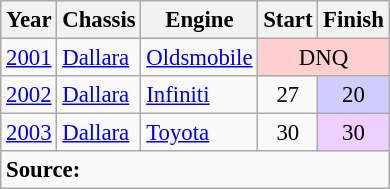<table class="wikitable" style="font-size: 95%;">
<tr>
<th>Year</th>
<th>Chassis</th>
<th>Engine</th>
<th>Start</th>
<th>Finish</th>
</tr>
<tr>
<td><a href='#'>2001</a></td>
<td><a href='#'>Dallara</a></td>
<td><a href='#'>Oldsmobile</a></td>
<td colspan=2 align=center style="background:#FFCFCF;">DNQ</td>
</tr>
<tr>
<td><a href='#'>2002</a></td>
<td><a href='#'>Dallara</a></td>
<td><a href='#'>Infiniti</a></td>
<td align=center>27</td>
<td align=center style="background:#CFCFFF;">20</td>
</tr>
<tr>
<td><a href='#'>2003</a></td>
<td><a href='#'>Dallara</a></td>
<td><a href='#'>Toyota</a></td>
<td align=center>30</td>
<td align=center style="background:#EFCFFF;">30</td>
</tr>
<tr>
<td colspan="5"><strong>Source:</strong></td>
</tr>
</table>
